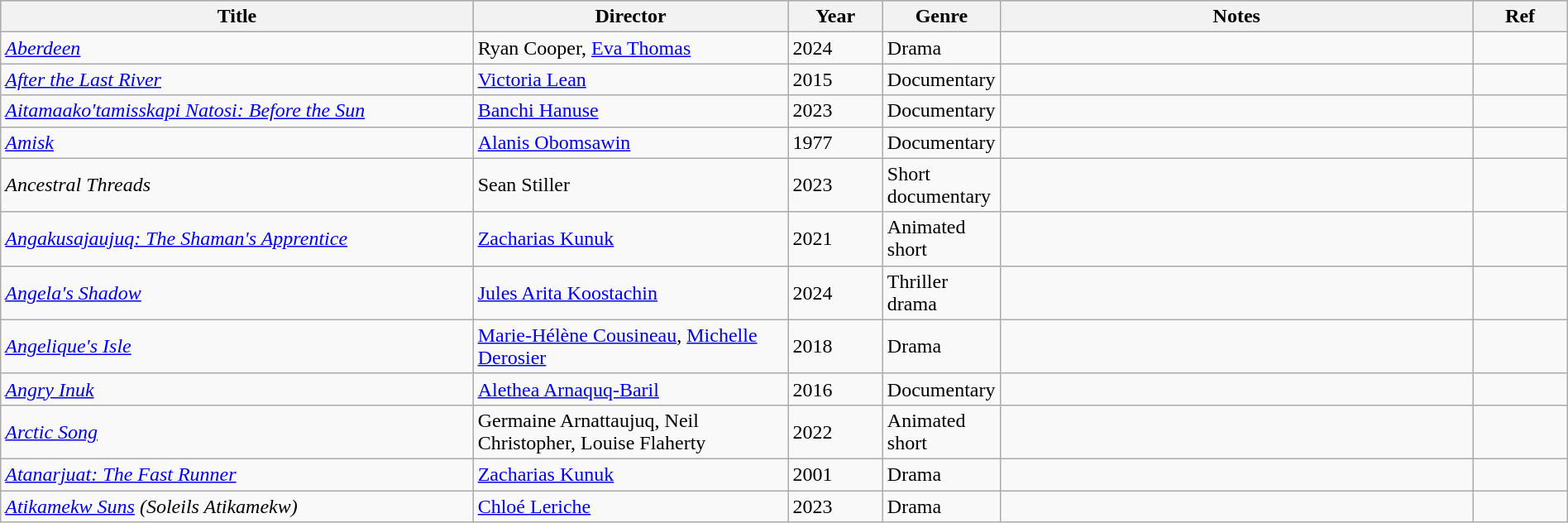<table class="wikitable sortable" style="width:100%;">
<tr style="background:#bebebe;">
<th style="width:30%;">Title</th>
<th style="width:20%;">Director</th>
<th style="width:6%;">Year</th>
<th style="width:6%;">Genre</th>
<th style="width:30%;">Notes</th>
<th style="width:6%;">Ref</th>
</tr>
<tr>
<td><em><a href='#'>Aberdeen</a></em></td>
<td>Ryan Cooper, <a href='#'>Eva Thomas</a></td>
<td>2024</td>
<td>Drama</td>
<td></td>
<td></td>
</tr>
<tr>
<td><em><a href='#'>After the Last River</a></em></td>
<td><a href='#'>Victoria Lean</a></td>
<td>2015</td>
<td>Documentary</td>
<td></td>
<td></td>
</tr>
<tr>
<td><em><a href='#'>Aitamaako'tamisskapi Natosi: Before the Sun</a></em></td>
<td><a href='#'>Banchi Hanuse</a></td>
<td>2023</td>
<td>Documentary</td>
<td></td>
<td></td>
</tr>
<tr>
<td><em><a href='#'>Amisk</a></em></td>
<td><a href='#'>Alanis Obomsawin</a></td>
<td>1977</td>
<td>Documentary</td>
<td></td>
<td></td>
</tr>
<tr>
<td><em>Ancestral Threads</em></td>
<td>Sean Stiller</td>
<td>2023</td>
<td>Short documentary</td>
<td></td>
<td></td>
</tr>
<tr>
<td><em><a href='#'>Angakusajaujuq: The Shaman's Apprentice</a></em></td>
<td><a href='#'>Zacharias Kunuk</a></td>
<td>2021</td>
<td>Animated short</td>
<td></td>
<td></td>
</tr>
<tr>
<td><em><a href='#'>Angela's Shadow</a></em></td>
<td><a href='#'>Jules Arita Koostachin</a></td>
<td>2024</td>
<td>Thriller drama</td>
<td></td>
<td></td>
</tr>
<tr>
<td><em><a href='#'>Angelique's Isle</a></em></td>
<td><a href='#'>Marie-Hélène Cousineau</a>, <a href='#'>Michelle Derosier</a></td>
<td>2018</td>
<td>Drama</td>
<td></td>
<td></td>
</tr>
<tr>
<td><em><a href='#'>Angry Inuk</a></em></td>
<td><a href='#'>Alethea Arnaquq-Baril</a></td>
<td>2016</td>
<td>Documentary</td>
<td></td>
<td></td>
</tr>
<tr>
<td><em><a href='#'>Arctic Song</a></em></td>
<td>Germaine Arnattaujuq, Neil Christopher, Louise Flaherty</td>
<td>2022</td>
<td>Animated short</td>
<td></td>
<td></td>
</tr>
<tr>
<td><em><a href='#'>Atanarjuat: The Fast Runner</a></em></td>
<td><a href='#'>Zacharias Kunuk</a></td>
<td>2001</td>
<td>Drama</td>
<td></td>
<td></td>
</tr>
<tr>
<td><em><a href='#'>Atikamekw Suns</a> (Soleils Atikamekw)</em></td>
<td><a href='#'>Chloé Leriche</a></td>
<td>2023</td>
<td>Drama</td>
<td></td>
<td></td>
</tr>
</table>
